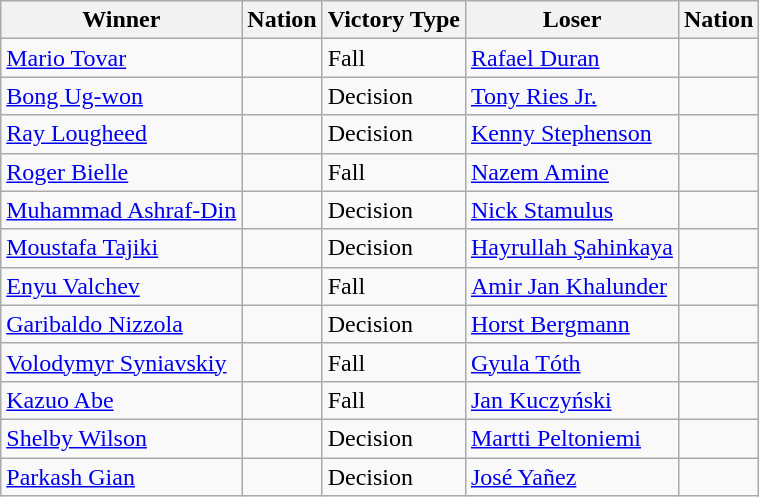<table class="wikitable sortable" style="text-align:left;">
<tr>
<th>Winner</th>
<th>Nation</th>
<th>Victory Type</th>
<th>Loser</th>
<th>Nation</th>
</tr>
<tr>
<td><a href='#'>Mario Tovar</a></td>
<td></td>
<td>Fall</td>
<td><a href='#'>Rafael Duran</a></td>
<td></td>
</tr>
<tr>
<td><a href='#'>Bong Ug-won</a></td>
<td></td>
<td>Decision</td>
<td><a href='#'>Tony Ries Jr.</a></td>
<td></td>
</tr>
<tr>
<td><a href='#'>Ray Lougheed</a></td>
<td></td>
<td>Decision</td>
<td><a href='#'>Kenny Stephenson</a></td>
<td></td>
</tr>
<tr>
<td><a href='#'>Roger Bielle</a></td>
<td></td>
<td>Fall</td>
<td><a href='#'>Nazem Amine</a></td>
<td></td>
</tr>
<tr>
<td><a href='#'>Muhammad Ashraf-Din</a></td>
<td></td>
<td>Decision</td>
<td><a href='#'>Nick Stamulus</a></td>
<td></td>
</tr>
<tr>
<td><a href='#'>Moustafa Tajiki</a></td>
<td></td>
<td>Decision</td>
<td><a href='#'>Hayrullah Şahinkaya</a></td>
<td></td>
</tr>
<tr>
<td><a href='#'>Enyu Valchev</a></td>
<td></td>
<td>Fall</td>
<td><a href='#'>Amir Jan Khalunder</a></td>
<td></td>
</tr>
<tr>
<td><a href='#'>Garibaldo Nizzola</a></td>
<td></td>
<td>Decision</td>
<td><a href='#'>Horst Bergmann</a></td>
<td></td>
</tr>
<tr>
<td><a href='#'>Volodymyr Syniavskiy</a></td>
<td></td>
<td>Fall</td>
<td><a href='#'>Gyula Tóth</a></td>
<td></td>
</tr>
<tr>
<td><a href='#'>Kazuo Abe</a></td>
<td></td>
<td>Fall</td>
<td><a href='#'>Jan Kuczyński</a></td>
<td></td>
</tr>
<tr>
<td><a href='#'>Shelby Wilson</a></td>
<td></td>
<td>Decision</td>
<td><a href='#'>Martti Peltoniemi</a></td>
<td></td>
</tr>
<tr>
<td><a href='#'>Parkash Gian</a></td>
<td></td>
<td>Decision</td>
<td><a href='#'>José Yañez</a></td>
<td></td>
</tr>
</table>
